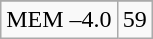<table class="wikitable">
<tr align="center">
</tr>
<tr align="center">
<td>MEM –4.0</td>
<td>59</td>
</tr>
</table>
